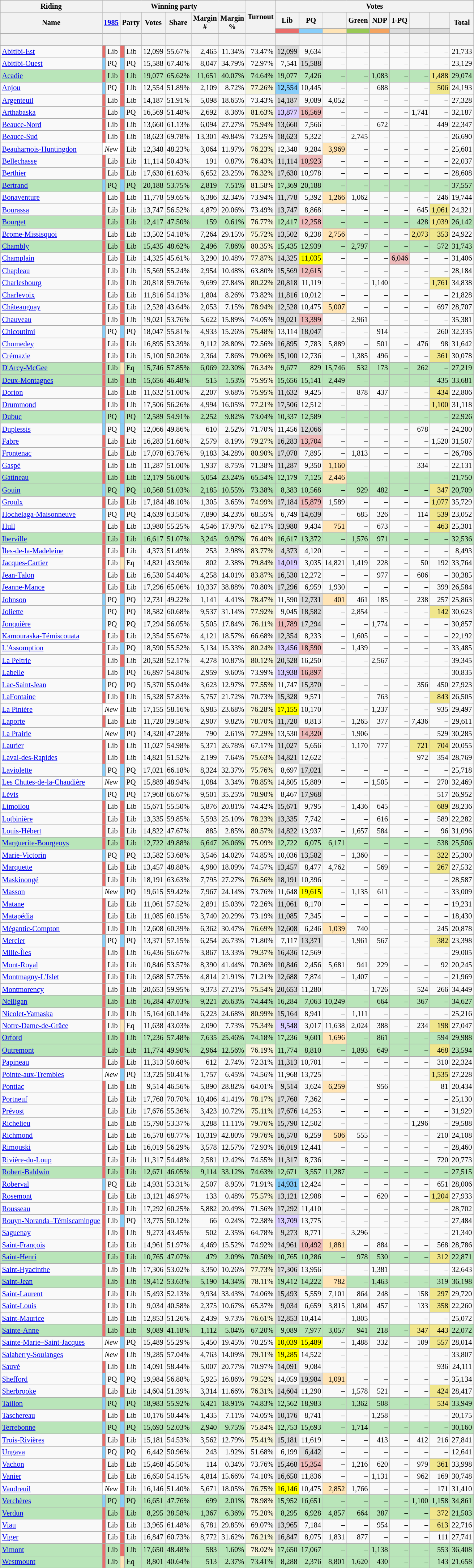<table class="wikitable sortable mw-collapsible" style="text-align:right; font-size:85%">
<tr>
<th scope="col">Riding</th>
<th scope="col" colspan="8">Winning party</th>
<th rowspan="3" scope="col">Turnout<br></th>
<th scope="col" colspan="11">Votes</th>
</tr>
<tr>
<th rowspan="2" scope="col">Name</th>
<th colspan="2" rowspan="2" scope="col"><strong><a href='#'>1985</a></strong></th>
<th colspan="2" rowspan="2" scope="col">Party</th>
<th rowspan="2" scope="col">Votes</th>
<th rowspan="2" scope="col">Share</th>
<th rowspan="2" scope="col">Margin<br>#</th>
<th rowspan="2" scope="col">Margin<br>%</th>
<th scope="col">Lib</th>
<th scope="col">PQ</th>
<th scope="col"></th>
<th scope="col">Green</th>
<th scope="col">NDP</th>
<th scope="col">I-PQ</th>
<th scope="col"></th>
<th scope="col"></th>
<th rowspan="2" scope="col">Total</th>
</tr>
<tr>
<th scope="col" style="background-color:#EA6D6A;"></th>
<th scope="col" style="background-color:#87CEFA;"></th>
<th scope="col" style="background-color:#FFE4B5;"></th>
<th scope="col" style="background-color:#99C955;"></th>
<th scope="col" style="background-color:#F4A460;"></th>
<th scope="col" style="background-color:#DCDCDC;"></th>
<th scope="col" style="background-color:#DCDCDC;"></th>
<th scope="col" style="background-color:#DCDCDC;"></th>
</tr>
<tr>
<th> </th>
<th colspan="2"></th>
<th colspan="2"></th>
<th></th>
<th></th>
<th></th>
<th></th>
<th></th>
<th></th>
<th></th>
<th></th>
<th></th>
<th></th>
<th></th>
<th></th>
<th></th>
<th></th>
</tr>
<tr>
<td style="text-align:left"><a href='#'>Abitibi-Est</a></td>
<td style="background-color:#EA6D6A;"></td>
<td style="text-align:left;">Lib</td>
<td style="background-color:#EA6D6A;"></td>
<td style="text-align:left;">Lib</td>
<td>12,099</td>
<td>55.67%</td>
<td>2,465</td>
<td>11.34%</td>
<td>73.47%</td>
<td style="background-color:#DCDCDC;">12,099</td>
<td>9,634</td>
<td>–</td>
<td>–</td>
<td>–</td>
<td>–</td>
<td>–</td>
<td>–</td>
<td>21,733</td>
</tr>
<tr>
<td style="text-align:left"><a href='#'>Abitibi-Ouest</a></td>
<td style="background-color:#87CEFA;"></td>
<td style="text-align:left;">PQ</td>
<td style="background-color:#87CEFA;"></td>
<td style="text-align:left;">PQ</td>
<td>15,588</td>
<td>67.40%</td>
<td>8,047</td>
<td>34.79%</td>
<td>72.97%</td>
<td>7,541</td>
<td style="background-color:#DCDCDC;">15,588</td>
<td>–</td>
<td>–</td>
<td>–</td>
<td>–</td>
<td>–</td>
<td>–</td>
<td>23,129</td>
</tr>
<tr style="background-color:#B9E5B9;">
<td style="text-align:left"><a href='#'>Acadie</a></td>
<td style="background-color:#EA6D6A;"></td>
<td style="text-align:left;">Lib</td>
<td style="background-color:#EA6D6A;"></td>
<td style="text-align:left;">Lib</td>
<td>19,077</td>
<td>65.62%</td>
<td>11,651</td>
<td>40.07%</td>
<td>74.64%</td>
<td>19,077</td>
<td>7,426</td>
<td>–</td>
<td>–</td>
<td>1,083</td>
<td>–</td>
<td>–</td>
<td style="background-color:#F0E68C;">1,488</td>
<td>29,074</td>
</tr>
<tr>
<td style="text-align:left"><a href='#'>Anjou</a></td>
<td style="background-color:#87CEFA;"></td>
<td style="text-align:left;">PQ</td>
<td style="background-color:#EA6D6A;"></td>
<td style="text-align:left;">Lib</td>
<td>12,554</td>
<td>51.89%</td>
<td>2,109</td>
<td>8.72%</td>
<td style="background-color:#F5F5DC;">77.26%</td>
<td style="background-color:#87CEFA;">12,554</td>
<td>10,445</td>
<td>–</td>
<td>–</td>
<td>688</td>
<td>–</td>
<td>–</td>
<td style="background-color:#F0E68C;">506</td>
<td>24,193</td>
</tr>
<tr>
<td style="text-align:left"><a href='#'>Argenteuil</a></td>
<td style="background-color:#EA6D6A;"></td>
<td style="text-align:left;">Lib</td>
<td style="background-color:#EA6D6A;"></td>
<td style="text-align:left;">Lib</td>
<td>14,187</td>
<td>51.91%</td>
<td>5,098</td>
<td>18.65%</td>
<td>73.43%</td>
<td style="background-color:#DCDCDC;">14,187</td>
<td>9,089</td>
<td>4,052</td>
<td>–</td>
<td>–</td>
<td>–</td>
<td>–</td>
<td>–</td>
<td>27,328</td>
</tr>
<tr>
<td style="text-align:left"><a href='#'>Arthabaska</a></td>
<td style="background-color:#EA6D6A;"></td>
<td style="text-align:left;">Lib</td>
<td style="background-color:#87CEFA;"></td>
<td style="text-align:left;">PQ</td>
<td>16,569</td>
<td>51.48%</td>
<td>2,692</td>
<td>8.36%</td>
<td style="background-color:#F5F5DC;">81.63%</td>
<td style="background-color:#DCD0FF;">13,877</td>
<td style="background-color:#EEBBBB;">16,569</td>
<td>–</td>
<td>–</td>
<td>–</td>
<td>–</td>
<td>1,741</td>
<td>–</td>
<td>32,187</td>
</tr>
<tr>
<td style="text-align:left"><a href='#'>Beauce-Nord</a></td>
<td style="background-color:#EA6D6A;"></td>
<td style="text-align:left;">Lib</td>
<td style="background-color:#EA6D6A;"></td>
<td style="text-align:left;">Lib</td>
<td>13,660</td>
<td>61.13%</td>
<td>6,094</td>
<td>27.27%</td>
<td style="background-color:#F5F5DC;">75.94%</td>
<td style="background-color:#DCDCDC;">13,660</td>
<td>7,566</td>
<td>–</td>
<td>–</td>
<td>672</td>
<td>–</td>
<td>–</td>
<td>449</td>
<td>22,347</td>
</tr>
<tr>
<td style="text-align:left"><a href='#'>Beauce-Sud</a></td>
<td style="background-color:#EA6D6A;"></td>
<td style="text-align:left;">Lib</td>
<td style="background-color:#EA6D6A;"></td>
<td style="text-align:left;">Lib</td>
<td>18,623</td>
<td>69.78%</td>
<td>13,301</td>
<td>49.84%</td>
<td>73.25%</td>
<td style="background-color:#DCDCDC;">18,623</td>
<td>5,322</td>
<td>–</td>
<td>2,745</td>
<td>–</td>
<td>–</td>
<td>–</td>
<td>–</td>
<td>26,690</td>
</tr>
<tr>
<td style="text-align:left"><a href='#'>Beauharnois-Huntingdon</a></td>
<td colspan="2" style="background-color:#FFFFFF; text-align:center;"><em>New</em></td>
<td style="background-color:#EA6D6A;"></td>
<td style="text-align:left;">Lib</td>
<td>12,348</td>
<td>48.23%</td>
<td>3,064</td>
<td>11.97%</td>
<td style="background-color:#F5F5DC;">76.23%</td>
<td>12,348</td>
<td>9,284</td>
<td style="background-color:#FFE4B5;">3,969</td>
<td>–</td>
<td>–</td>
<td>–</td>
<td>–</td>
<td>–</td>
<td>25,601</td>
</tr>
<tr>
<td style="text-align:left"><a href='#'>Bellechasse</a></td>
<td style="background-color:#EA6D6A;"></td>
<td style="text-align:left;">Lib</td>
<td style="background-color:#EA6D6A;"></td>
<td style="text-align:left;">Lib</td>
<td>11,114</td>
<td>50.43%</td>
<td>191</td>
<td>0.87%</td>
<td style="background-color:#F5F5DC;">76.43%</td>
<td style="background-color:#DCDCDC;">11,114</td>
<td style="background-color:#EEBBBB;">10,923</td>
<td>–</td>
<td>–</td>
<td>–</td>
<td>–</td>
<td>–</td>
<td>–</td>
<td>22,037</td>
</tr>
<tr>
<td style="text-align:left"><a href='#'>Berthier</a></td>
<td style="background-color:#EA6D6A;"></td>
<td style="text-align:left;">Lib</td>
<td style="background-color:#EA6D6A;"></td>
<td style="text-align:left;">Lib</td>
<td>17,630</td>
<td>61.63%</td>
<td>6,652</td>
<td>23.25%</td>
<td style="background-color:#F5F5DC;">76.32%</td>
<td style="background-color:#DCDCDC;">17,630</td>
<td>10,978</td>
<td>–</td>
<td>–</td>
<td>–</td>
<td>–</td>
<td>–</td>
<td>–</td>
<td>28,608</td>
</tr>
<tr style="background-color:#B9E5B9;">
<td style="text-align:left"><a href='#'>Bertrand</a></td>
<td style="background-color:#87CEFA;"></td>
<td style="text-align:left;">PQ</td>
<td style="background-color:#87CEFA;"></td>
<td style="text-align:left;">PQ</td>
<td>20,188</td>
<td>53.75%</td>
<td>2,819</td>
<td>7.51%</td>
<td style="background-color:#F5F5DC;">81.58%</td>
<td>17,369</td>
<td>20,188</td>
<td>–</td>
<td>–</td>
<td>–</td>
<td>–</td>
<td>–</td>
<td>–</td>
<td>37,557</td>
</tr>
<tr>
<td style="text-align:left"><a href='#'>Bonaventure</a></td>
<td style="background-color:#EA6D6A;"></td>
<td style="text-align:left;">Lib</td>
<td style="background-color:#EA6D6A;"></td>
<td style="text-align:left;">Lib</td>
<td>11,778</td>
<td>59.65%</td>
<td>6,386</td>
<td>32.34%</td>
<td>73.94%</td>
<td style="background-color:#DCDCDC;">11,778</td>
<td>5,392</td>
<td style="background-color:#FFE4B5;">1,266</td>
<td>1,062</td>
<td>–</td>
<td>–</td>
<td>–</td>
<td>246</td>
<td>19,744</td>
</tr>
<tr>
<td style="text-align:left"><a href='#'>Bourassa</a></td>
<td style="background-color:#EA6D6A;"></td>
<td style="text-align:left;">Lib</td>
<td style="background-color:#EA6D6A;"></td>
<td style="text-align:left;">Lib</td>
<td>13,747</td>
<td>56.52%</td>
<td>4,879</td>
<td>20.06%</td>
<td>73.49%</td>
<td style="background-color:#DCDCDC;">13,747</td>
<td>8,868</td>
<td>–</td>
<td>–</td>
<td>–</td>
<td>–</td>
<td>645</td>
<td style="background-color:#F0E68C;">1,061</td>
<td>24,321</td>
</tr>
<tr style="background-color:#B9E5B9;">
<td style="text-align:left"><a href='#'>Bourget</a></td>
<td style="background-color:#EA6D6A;"></td>
<td style="text-align:left;">Lib</td>
<td style="background-color:#EA6D6A;"></td>
<td style="text-align:left;">Lib</td>
<td>12,417</td>
<td>47.50%</td>
<td>159</td>
<td>0.61%</td>
<td style="background-color:#F5F5DC;">76.77%</td>
<td>12,417</td>
<td style="background-color:#EEBBBB;">12,258</td>
<td>–</td>
<td>–</td>
<td>–</td>
<td>–</td>
<td>428</td>
<td style="background-color:#F0E68C;">1,039</td>
<td>26,142</td>
</tr>
<tr>
<td style="text-align:left"><a href='#'>Brome-Missisquoi</a></td>
<td style="background-color:#EA6D6A;"></td>
<td style="text-align:left;">Lib</td>
<td style="background-color:#EA6D6A;"></td>
<td style="text-align:left;">Lib</td>
<td>13,502</td>
<td>54.18%</td>
<td>7,264</td>
<td>29.15%</td>
<td style="background-color:#F5F5DC;">75.72%</td>
<td style="background-color:#DCDCDC;">13,502</td>
<td>6,238</td>
<td style="background-color:#FFE4B5;">2,756</td>
<td>–</td>
<td>–</td>
<td>–</td>
<td style="background-color:#F0E68C;">2,073</td>
<td style="background-color:#F0E68C;">353</td>
<td>24,922</td>
</tr>
<tr style="background-color:#B9E5B9;">
<td style="text-align:left"><a href='#'>Chambly</a></td>
<td style="background-color:#EA6D6A;"></td>
<td style="text-align:left;">Lib</td>
<td style="background-color:#EA6D6A;"></td>
<td style="text-align:left;">Lib</td>
<td>15,435</td>
<td>48.62%</td>
<td>2,496</td>
<td>7.86%</td>
<td style="background-color:#F5F5DC;">80.35%</td>
<td>15,435</td>
<td>12,939</td>
<td>–</td>
<td>2,797</td>
<td>–</td>
<td>–</td>
<td>–</td>
<td>572</td>
<td>31,743</td>
</tr>
<tr>
<td style="text-align:left"><a href='#'>Champlain</a></td>
<td style="background-color:#EA6D6A;"></td>
<td style="text-align:left;">Lib</td>
<td style="background-color:#EA6D6A;"></td>
<td style="text-align:left;">Lib</td>
<td>14,325</td>
<td>45.61%</td>
<td>3,290</td>
<td>10.48%</td>
<td style="background-color:#F5F5DC;">77.87%</td>
<td style="background-color:#DCDCDC;">14,325</td>
<td style="background-color:#FFFF00;">11,035</td>
<td>–</td>
<td>–</td>
<td>–</td>
<td style="background-color:#EEBBBB;">6,046</td>
<td>–</td>
<td>–</td>
<td>31,406</td>
</tr>
<tr>
<td style="text-align:left"><a href='#'>Chapleau</a></td>
<td style="background-color:#EA6D6A;"></td>
<td style="text-align:left;">Lib</td>
<td style="background-color:#EA6D6A;"></td>
<td style="text-align:left;">Lib</td>
<td>15,569</td>
<td>55.24%</td>
<td>2,954</td>
<td>10.48%</td>
<td>63.80%</td>
<td style="background-color:#DCDCDC;">15,569</td>
<td style="background-color:#EEBBBB;">12,615</td>
<td>–</td>
<td>–</td>
<td>–</td>
<td>–</td>
<td>–</td>
<td>–</td>
<td>28,184</td>
</tr>
<tr>
<td style="text-align:left"><a href='#'>Charlesbourg</a></td>
<td style="background-color:#EA6D6A;"></td>
<td style="text-align:left;">Lib</td>
<td style="background-color:#EA6D6A;"></td>
<td style="text-align:left;">Lib</td>
<td>20,818</td>
<td>59.76%</td>
<td>9,699</td>
<td>27.84%</td>
<td style="background-color:#F5F5DC;">80.22%</td>
<td style="background-color:#DCDCDC;">20,818</td>
<td>11,119</td>
<td>–</td>
<td>–</td>
<td>1,140</td>
<td>–</td>
<td>–</td>
<td style="background-color:#F0E68C;">1,761</td>
<td>34,838</td>
</tr>
<tr>
<td style="text-align:left"><a href='#'>Charlevoix</a></td>
<td style="background-color:#EA6D6A;"></td>
<td style="text-align:left;">Lib</td>
<td style="background-color:#EA6D6A;"></td>
<td style="text-align:left;">Lib</td>
<td>11,816</td>
<td>54.13%</td>
<td>1,804</td>
<td>8.26%</td>
<td>73.82%</td>
<td style="background-color:#DCDCDC;">11,816</td>
<td>10,012</td>
<td>–</td>
<td>–</td>
<td>–</td>
<td>–</td>
<td>–</td>
<td>–</td>
<td>21,828</td>
</tr>
<tr>
<td style="text-align:left"><a href='#'>Châteauguay</a></td>
<td style="background-color:#EA6D6A;"></td>
<td style="text-align:left;">Lib</td>
<td style="background-color:#EA6D6A;"></td>
<td style="text-align:left;">Lib</td>
<td>12,528</td>
<td>43.64%</td>
<td>2,053</td>
<td>7.15%</td>
<td style="background-color:#F5F5DC;">78.94%</td>
<td style="background-color:#DCDCDC;">12,528</td>
<td>10,475</td>
<td style="background-color:#FFE4B5;">5,007</td>
<td>–</td>
<td>–</td>
<td>–</td>
<td>–</td>
<td>697</td>
<td>28,707</td>
</tr>
<tr>
<td style="text-align:left"><a href='#'>Chauveau</a></td>
<td style="background-color:#EA6D6A;"></td>
<td style="text-align:left;">Lib</td>
<td style="background-color:#EA6D6A;"></td>
<td style="text-align:left;">Lib</td>
<td>19,021</td>
<td>53.76%</td>
<td>5,622</td>
<td>15.89%</td>
<td>74.05%</td>
<td style="background-color:#DCDCDC;">19,021</td>
<td style="background-color:#EEBBBB;">13,399</td>
<td>–</td>
<td>2,961</td>
<td>–</td>
<td>–</td>
<td>–</td>
<td>–</td>
<td>35,381</td>
</tr>
<tr>
<td style="text-align:left"><a href='#'>Chicoutimi</a></td>
<td style="background-color:#87CEFA;"></td>
<td style="text-align:left;">PQ</td>
<td style="background-color:#87CEFA;"></td>
<td style="text-align:left;">PQ</td>
<td>18,047</td>
<td>55.81%</td>
<td>4,933</td>
<td>15.26%</td>
<td style="background-color:#F5F5DC;">75.48%</td>
<td>13,114</td>
<td style="background-color:#DCDCDC;">18,047</td>
<td>–</td>
<td>–</td>
<td>914</td>
<td>–</td>
<td>–</td>
<td>260</td>
<td>32,335</td>
</tr>
<tr>
<td style="text-align:left"><a href='#'>Chomedey</a></td>
<td style="background-color:#EA6D6A;"></td>
<td style="text-align:left;">Lib</td>
<td style="background-color:#EA6D6A;"></td>
<td style="text-align:left;">Lib</td>
<td>16,895</td>
<td>53.39%</td>
<td>9,112</td>
<td>28.80%</td>
<td>72.56%</td>
<td style="background-color:#DCDCDC;">16,895</td>
<td>7,783</td>
<td>5,889</td>
<td>–</td>
<td>501</td>
<td>–</td>
<td>476</td>
<td>98</td>
<td>31,642</td>
</tr>
<tr>
<td style="text-align:left"><a href='#'>Crémazie</a></td>
<td style="background-color:#EA6D6A;"></td>
<td style="text-align:left;">Lib</td>
<td style="background-color:#EA6D6A;"></td>
<td style="text-align:left;">Lib</td>
<td>15,100</td>
<td>50.20%</td>
<td>2,364</td>
<td>7.86%</td>
<td style="background-color:#F5F5DC;">79.06%</td>
<td style="background-color:#DCDCDC;">15,100</td>
<td>12,736</td>
<td>–</td>
<td>1,385</td>
<td>496</td>
<td>–</td>
<td>–</td>
<td style="background-color:#F0E68C;">361</td>
<td>30,078</td>
</tr>
<tr style="background-color:#B9E5B9;">
<td style="text-align:left"><a href='#'>D'Arcy-McGee</a></td>
<td style="background-color:#EA6D6A;"></td>
<td style="text-align:left;">Lib</td>
<td style="background-color:#FFE4B5;"></td>
<td style="text-align:left;">Eq</td>
<td>15,746</td>
<td>57.85%</td>
<td>6,069</td>
<td>22.30%</td>
<td style="background-color:#F5F5DC;">76.34%</td>
<td>9,677</td>
<td>829</td>
<td>15,746</td>
<td>532</td>
<td>173</td>
<td>–</td>
<td>262</td>
<td>–</td>
<td>27,219</td>
</tr>
<tr style="background-color:#B9E5B9;">
<td style="text-align:left"><a href='#'>Deux-Montagnes</a></td>
<td style="background-color:#EA6D6A;"></td>
<td style="text-align:left;">Lib</td>
<td style="background-color:#EA6D6A;"></td>
<td style="text-align:left;">Lib</td>
<td>15,656</td>
<td>46.48%</td>
<td>515</td>
<td>1.53%</td>
<td style="background-color:#F5F5DC;">75.95%</td>
<td>15,656</td>
<td>15,141</td>
<td>2,449</td>
<td>–</td>
<td>–</td>
<td>–</td>
<td>–</td>
<td>435</td>
<td>33,681</td>
</tr>
<tr>
<td style="text-align:left"><a href='#'>Dorion</a></td>
<td style="background-color:#EA6D6A;"></td>
<td style="text-align:left;">Lib</td>
<td style="background-color:#EA6D6A;"></td>
<td style="text-align:left;">Lib</td>
<td>11,632</td>
<td>51.00%</td>
<td>2,207</td>
<td>9.68%</td>
<td style="background-color:#F5F5DC;">75.95%</td>
<td style="background-color:#DCDCDC;">11,632</td>
<td>9,425</td>
<td>–</td>
<td>878</td>
<td>437</td>
<td>–</td>
<td>–</td>
<td style="background-color:#F0E68C;">434</td>
<td>22,806</td>
</tr>
<tr>
<td style="text-align:left"><a href='#'>Drummond</a></td>
<td style="background-color:#EA6D6A;"></td>
<td style="text-align:left;">Lib</td>
<td style="background-color:#EA6D6A;"></td>
<td style="text-align:left;">Lib</td>
<td>17,506</td>
<td>56.26%</td>
<td>4,994</td>
<td>16.05%</td>
<td style="background-color:#F5F5DC;">77.21%</td>
<td style="background-color:#DCDCDC;">17,506</td>
<td>12,512</td>
<td>–</td>
<td>–</td>
<td>–</td>
<td>–</td>
<td>–</td>
<td style="background-color:#F0E68C;">1,100</td>
<td>31,118</td>
</tr>
<tr style="background-color:#B9E5B9;">
<td style="text-align:left"><a href='#'>Dubuc</a></td>
<td style="background-color:#87CEFA;"></td>
<td style="text-align:left;">PQ</td>
<td style="background-color:#87CEFA;"></td>
<td style="text-align:left;">PQ</td>
<td>12,589</td>
<td>54.91%</td>
<td>2,252</td>
<td>9.82%</td>
<td>73.04%</td>
<td>10,337</td>
<td>12,589</td>
<td>–</td>
<td>–</td>
<td>–</td>
<td>–</td>
<td>–</td>
<td>–</td>
<td>22,926</td>
</tr>
<tr>
<td style="text-align:left"><a href='#'>Duplessis</a></td>
<td style="background-color:#87CEFA;"></td>
<td style="text-align:left;">PQ</td>
<td style="background-color:#87CEFA;"></td>
<td style="text-align:left;">PQ</td>
<td>12,066</td>
<td>49.86%</td>
<td>610</td>
<td>2.52%</td>
<td>71.70%</td>
<td>11,456</td>
<td style="background-color:#DCDCDC;">12,066</td>
<td>–</td>
<td>–</td>
<td>–</td>
<td>–</td>
<td>678</td>
<td>–</td>
<td>24,200</td>
</tr>
<tr>
<td style="text-align:left"><a href='#'>Fabre</a></td>
<td style="background-color:#EA6D6A;"></td>
<td style="text-align:left;">Lib</td>
<td style="background-color:#EA6D6A;"></td>
<td style="text-align:left;">Lib</td>
<td>16,283</td>
<td>51.68%</td>
<td>2,579</td>
<td>8.19%</td>
<td style="background-color:#F5F5DC;">79.27%</td>
<td style="background-color:#DCDCDC;">16,283</td>
<td style="background-color:#EEBBBB;">13,704</td>
<td>–</td>
<td>–</td>
<td>–</td>
<td>–</td>
<td>–</td>
<td>1,520</td>
<td>31,507</td>
</tr>
<tr>
<td style="text-align:left"><a href='#'>Frontenac</a></td>
<td style="background-color:#EA6D6A;"></td>
<td style="text-align:left;">Lib</td>
<td style="background-color:#EA6D6A;"></td>
<td style="text-align:left;">Lib</td>
<td>17,078</td>
<td>63.76%</td>
<td>9,183</td>
<td>34.28%</td>
<td style="background-color:#F5F5DC;">80.90%</td>
<td style="background-color:#DCDCDC;">17,078</td>
<td>7,895</td>
<td>–</td>
<td>1,813</td>
<td>–</td>
<td>–</td>
<td>–</td>
<td>–</td>
<td>26,786</td>
</tr>
<tr>
<td style="text-align:left"><a href='#'>Gaspé</a></td>
<td style="background-color:#EA6D6A;"></td>
<td style="text-align:left;">Lib</td>
<td style="background-color:#EA6D6A;"></td>
<td style="text-align:left;">Lib</td>
<td>11,287</td>
<td>51.00%</td>
<td>1,937</td>
<td>8.75%</td>
<td>71.38%</td>
<td style="background-color:#DCDCDC;">11,287</td>
<td>9,350</td>
<td style="background-color:#FFE4B5;">1,160</td>
<td>–</td>
<td>–</td>
<td>–</td>
<td>334</td>
<td>–</td>
<td>22,131</td>
</tr>
<tr style="background-color:#B9E5B9;">
<td style="text-align:left"><a href='#'>Gatineau</a></td>
<td style="background-color:#EA6D6A;"></td>
<td style="text-align:left;">Lib</td>
<td style="background-color:#EA6D6A;"></td>
<td style="text-align:left;">Lib</td>
<td>12,179</td>
<td>56.00%</td>
<td>5,054</td>
<td>23.24%</td>
<td>65.54%</td>
<td>12,179</td>
<td>7,125</td>
<td style="background-color:#FFE4B5;">2,446</td>
<td>–</td>
<td>–</td>
<td>–</td>
<td>–</td>
<td>–</td>
<td>21,750</td>
</tr>
<tr style="background-color:#B9E5B9;">
<td style="text-align:left"><a href='#'>Gouin</a></td>
<td style="background-color:#87CEFA;"></td>
<td style="text-align:left;">PQ</td>
<td style="background-color:#87CEFA;"></td>
<td style="text-align:left;">PQ</td>
<td>10,568</td>
<td>51.03%</td>
<td>2,185</td>
<td>10.55%</td>
<td>73.38%</td>
<td>8,383</td>
<td>10,568</td>
<td>–</td>
<td>929</td>
<td>482</td>
<td>–</td>
<td>–</td>
<td style="background-color:#F0E68C;">347</td>
<td>20,709</td>
</tr>
<tr>
<td style="text-align:left"><a href='#'>Groulx</a></td>
<td style="background-color:#EA6D6A;"></td>
<td style="text-align:left;">Lib</td>
<td style="background-color:#EA6D6A;"></td>
<td style="text-align:left;">Lib</td>
<td>17,184</td>
<td>48.10%</td>
<td>1,305</td>
<td>3.65%</td>
<td style="background-color:#F5F5DC;">74.99%</td>
<td style="background-color:#DCDCDC;">17,184</td>
<td style="background-color:#EEBBBB;">15,879</td>
<td>1,589</td>
<td>–</td>
<td>–</td>
<td>–</td>
<td>–</td>
<td style="background-color:#F0E68C;">1,077</td>
<td>35,729</td>
</tr>
<tr>
<td style="text-align:left"><a href='#'>Hochelaga-Maisonneuve</a></td>
<td style="background-color:#87CEFA;"></td>
<td style="text-align:left;">PQ</td>
<td style="background-color:#87CEFA;"></td>
<td style="text-align:left;">PQ</td>
<td>14,639</td>
<td>63.50%</td>
<td>7,890</td>
<td>34.23%</td>
<td>68.55%</td>
<td>6,749</td>
<td style="background-color:#DCDCDC;">14,639</td>
<td>–</td>
<td>685</td>
<td>326</td>
<td>–</td>
<td>114</td>
<td style="background-color:#F0E68C;">539</td>
<td>23,052</td>
</tr>
<tr>
<td style="text-align:left"><a href='#'>Hull</a></td>
<td style="background-color:#EA6D6A;"></td>
<td style="text-align:left;">Lib</td>
<td style="background-color:#EA6D6A;"></td>
<td style="text-align:left;">Lib</td>
<td>13,980</td>
<td>55.25%</td>
<td>4,546</td>
<td>17.97%</td>
<td>62.17%</td>
<td style="background-color:#DCDCDC;">13,980</td>
<td>9,434</td>
<td style="background-color:#FFE4B5;">751</td>
<td>–</td>
<td>673</td>
<td>–</td>
<td>–</td>
<td style="background-color:#F0E68C;">463</td>
<td>25,301</td>
</tr>
<tr style="background-color:#B9E5B9;">
<td style="text-align:left"><a href='#'>Iberville</a></td>
<td style="background-color:#EA6D6A;"></td>
<td style="text-align:left;">Lib</td>
<td style="background-color:#EA6D6A;"></td>
<td style="text-align:left;">Lib</td>
<td>16,617</td>
<td>51.07%</td>
<td>3,245</td>
<td>9.97%</td>
<td style="background-color:#F5F5DC;">76.40%</td>
<td>16,617</td>
<td>13,372</td>
<td>–</td>
<td>1,576</td>
<td>971</td>
<td>–</td>
<td>–</td>
<td>–</td>
<td>32,536</td>
</tr>
<tr>
<td style="text-align:left"><a href='#'>Îles-de-la-Madeleine</a></td>
<td style="background-color:#EA6D6A;"></td>
<td style="text-align:left;">Lib</td>
<td style="background-color:#EA6D6A;"></td>
<td style="text-align:left;">Lib</td>
<td>4,373</td>
<td>51.49%</td>
<td>253</td>
<td>2.98%</td>
<td style="background-color:#F5F5DC;">83.77%</td>
<td style="background-color:#DCDCDC;">4,373</td>
<td>4,120</td>
<td>–</td>
<td>–</td>
<td>–</td>
<td>–</td>
<td>–</td>
<td>–</td>
<td>8,493</td>
</tr>
<tr>
<td style="text-align:left"><a href='#'>Jacques-Cartier</a></td>
<td style="background-color:#EA6D6A;"></td>
<td style="text-align:left;">Lib</td>
<td style="background-color:#FFE4B5;"></td>
<td style="text-align:left;">Eq</td>
<td>14,821</td>
<td>43.90%</td>
<td>802</td>
<td>2.38%</td>
<td style="background-color:#F5F5DC;">79.84%</td>
<td style="background-color:#DCD0FF;">14,019</td>
<td>3,035</td>
<td>14,821</td>
<td>1,419</td>
<td>228</td>
<td>–</td>
<td>50</td>
<td>192</td>
<td>33,764</td>
</tr>
<tr>
<td style="text-align:left"><a href='#'>Jean-Talon</a></td>
<td style="background-color:#EA6D6A;"></td>
<td style="text-align:left;">Lib</td>
<td style="background-color:#EA6D6A;"></td>
<td style="text-align:left;">Lib</td>
<td>16,530</td>
<td>54.40%</td>
<td>4,258</td>
<td>14.01%</td>
<td style="background-color:#F5F5DC;">83.87%</td>
<td style="background-color:#DCDCDC;">16,530</td>
<td>12,272</td>
<td>–</td>
<td>–</td>
<td>977</td>
<td>–</td>
<td>606</td>
<td>–</td>
<td>30,385</td>
</tr>
<tr>
<td style="text-align:left"><a href='#'>Jeanne-Mance</a></td>
<td style="background-color:#EA6D6A;"></td>
<td style="text-align:left;">Lib</td>
<td style="background-color:#EA6D6A;"></td>
<td style="text-align:left;">Lib</td>
<td>17,296</td>
<td>65.06%</td>
<td>10,337</td>
<td>38.88%</td>
<td>70.80%</td>
<td style="background-color:#DCDCDC;">17,296</td>
<td>6,959</td>
<td>1,930</td>
<td>–</td>
<td>–</td>
<td>–</td>
<td>–</td>
<td>399</td>
<td>26,584</td>
</tr>
<tr>
<td style="text-align:left"><a href='#'>Johnson</a></td>
<td style="background-color:#87CEFA;"></td>
<td style="text-align:left;">PQ</td>
<td style="background-color:#87CEFA;"></td>
<td style="text-align:left;">PQ</td>
<td>12,731</td>
<td>49.22%</td>
<td>1,141</td>
<td>4.41%</td>
<td style="background-color:#F5F5DC;">78.47%</td>
<td>11,590</td>
<td style="background-color:#DCDCDC;">12,731</td>
<td style="background-color:#FFE4B5;">401</td>
<td>461</td>
<td>185</td>
<td>–</td>
<td>238</td>
<td>257</td>
<td>25,863</td>
</tr>
<tr>
<td style="text-align:left"><a href='#'>Joliette</a></td>
<td style="background-color:#87CEFA;"></td>
<td style="text-align:left;">PQ</td>
<td style="background-color:#87CEFA;"></td>
<td style="text-align:left;">PQ</td>
<td>18,582</td>
<td>60.68%</td>
<td>9,537</td>
<td>31.14%</td>
<td style="background-color:#F5F5DC;">77.92%</td>
<td>9,045</td>
<td style="background-color:#DCDCDC;">18,582</td>
<td>–</td>
<td>2,854</td>
<td>–</td>
<td>–</td>
<td>–</td>
<td style="background-color:#F0E68C;">142</td>
<td>30,623</td>
</tr>
<tr>
<td style="text-align:left"><a href='#'>Jonquière</a></td>
<td style="background-color:#87CEFA;"></td>
<td style="text-align:left;">PQ</td>
<td style="background-color:#87CEFA;"></td>
<td style="text-align:left;">PQ</td>
<td>17,294</td>
<td>56.05%</td>
<td>5,505</td>
<td>17.84%</td>
<td style="background-color:#F5F5DC;">76.11%</td>
<td style="background-color:#EEBBBB;">11,789</td>
<td style="background-color:#DCDCDC;">17,294</td>
<td>–</td>
<td>–</td>
<td>1,774</td>
<td>–</td>
<td>–</td>
<td>–</td>
<td>30,857</td>
</tr>
<tr>
<td style="text-align:left"><a href='#'>Kamouraska-Témiscouata</a></td>
<td style="background-color:#EA6D6A;"></td>
<td style="text-align:left;">Lib</td>
<td style="background-color:#EA6D6A;"></td>
<td style="text-align:left;">Lib</td>
<td>12,354</td>
<td>55.67%</td>
<td>4,121</td>
<td>18.57%</td>
<td>66.68%</td>
<td style="background-color:#DCDCDC;">12,354</td>
<td>8,233</td>
<td>–</td>
<td>1,605</td>
<td>–</td>
<td>–</td>
<td>–</td>
<td>–</td>
<td>22,192</td>
</tr>
<tr>
<td style="text-align:left"><a href='#'>L'Assomption</a></td>
<td style="background-color:#EA6D6A;"></td>
<td style="text-align:left;">Lib</td>
<td style="background-color:#87CEFA;"></td>
<td style="text-align:left;">PQ</td>
<td>18,590</td>
<td>55.52%</td>
<td>5,134</td>
<td>15.33%</td>
<td style="background-color:#F5F5DC;">80.24%</td>
<td style="background-color:#DCD0FF;">13,456</td>
<td style="background-color:#EEBBBB;">18,590</td>
<td>–</td>
<td>1,439</td>
<td>–</td>
<td>–</td>
<td>–</td>
<td>–</td>
<td>33,485</td>
</tr>
<tr>
<td style="text-align:left"><a href='#'>La Peltrie</a></td>
<td style="background-color:#EA6D6A;"></td>
<td style="text-align:left;">Lib</td>
<td style="background-color:#EA6D6A;"></td>
<td style="text-align:left;">Lib</td>
<td>20,528</td>
<td>52.17%</td>
<td>4,278</td>
<td>10.87%</td>
<td style="background-color:#F5F5DC;">80.12%</td>
<td style="background-color:#DCDCDC;">20,528</td>
<td>16,250</td>
<td>–</td>
<td>–</td>
<td>2,567</td>
<td>–</td>
<td>–</td>
<td>–</td>
<td>39,345</td>
</tr>
<tr>
<td style="text-align:left"><a href='#'>Labelle</a></td>
<td style="background-color:#EA6D6A;"></td>
<td style="text-align:left;">Lib</td>
<td style="background-color:#87CEFA;"></td>
<td style="text-align:left;">PQ</td>
<td>16,897</td>
<td>54.80%</td>
<td>2,959</td>
<td>9.60%</td>
<td>73.99%</td>
<td style="background-color:#DCD0FF;">13,938</td>
<td style="background-color:#EEBBBB;">16,897</td>
<td>–</td>
<td>–</td>
<td>–</td>
<td>–</td>
<td>–</td>
<td>–</td>
<td>30,835</td>
</tr>
<tr>
<td style="text-align:left"><a href='#'>Lac-Saint-Jean</a></td>
<td style="background-color:#87CEFA;"></td>
<td style="text-align:left;">PQ</td>
<td style="background-color:#87CEFA;"></td>
<td style="text-align:left;">PQ</td>
<td>15,370</td>
<td>55.04%</td>
<td>3,623</td>
<td>12.97%</td>
<td style="background-color:#F5F5DC;">77.55%</td>
<td>11,747</td>
<td style="background-color:#DCDCDC;">15,370</td>
<td>–</td>
<td>–</td>
<td>–</td>
<td>–</td>
<td>356</td>
<td>450</td>
<td>27,923</td>
</tr>
<tr>
<td style="text-align:left"><a href='#'>LaFontaine</a></td>
<td style="background-color:#EA6D6A;"></td>
<td style="text-align:left;">Lib</td>
<td style="background-color:#EA6D6A;"></td>
<td style="text-align:left;">Lib</td>
<td>15,328</td>
<td>57.83%</td>
<td>5,757</td>
<td>21.72%</td>
<td>70.73%</td>
<td style="background-color:#DCDCDC;">15,328</td>
<td>9,571</td>
<td>–</td>
<td>–</td>
<td>763</td>
<td>–</td>
<td>–</td>
<td style="background-color:#F0E68C;">843</td>
<td>26,505</td>
</tr>
<tr>
<td style="text-align:left"><a href='#'>La Pinière</a></td>
<td colspan="2" style="background-color:#FFFFFF; text-align:center;"><em>New</em></td>
<td style="background-color:#EA6D6A;"></td>
<td style="text-align:left;">Lib</td>
<td>17,155</td>
<td>58.16%</td>
<td>6,985</td>
<td>23.68%</td>
<td style="background-color:#F5F5DC;">76.28%</td>
<td style="background-color:#FFFF00;">17,155</td>
<td>10,170</td>
<td>–</td>
<td>–</td>
<td>1,237</td>
<td>–</td>
<td>–</td>
<td>935</td>
<td>29,497</td>
</tr>
<tr>
<td style="text-align:left"><a href='#'>Laporte</a></td>
<td style="background-color:#EA6D6A;"></td>
<td style="text-align:left;">Lib</td>
<td style="background-color:#EA6D6A;"></td>
<td style="text-align:left;">Lib</td>
<td>11,720</td>
<td>39.58%</td>
<td>2,907</td>
<td>9.82%</td>
<td style="background-color:#F5F5DC;">78.70%</td>
<td style="background-color:#DCDCDC;">11,720</td>
<td>8,813</td>
<td>–</td>
<td>1,265</td>
<td>377</td>
<td>–</td>
<td>7,436</td>
<td>–</td>
<td>29,611</td>
</tr>
<tr>
<td style="text-align:left"><a href='#'>La Prairie</a></td>
<td colspan="2" style="background-color:#FFFFFF; text-align:center;"><em>New</em></td>
<td style="background-color:#87CEFA;"></td>
<td style="text-align:left;">PQ</td>
<td>14,320</td>
<td>47.28%</td>
<td>790</td>
<td>2.61%</td>
<td style="background-color:#F5F5DC;">77.29%</td>
<td>13,530</td>
<td style="background-color:#EEBBBB;">14,320</td>
<td>–</td>
<td>1,906</td>
<td>–</td>
<td>–</td>
<td>–</td>
<td>529</td>
<td>30,285</td>
</tr>
<tr>
<td style="text-align:left"><a href='#'>Laurier</a></td>
<td style="background-color:#EA6D6A;"></td>
<td style="text-align:left;">Lib</td>
<td style="background-color:#EA6D6A;"></td>
<td style="text-align:left;">Lib</td>
<td>11,027</td>
<td>54.98%</td>
<td>5,371</td>
<td>26.78%</td>
<td>67.17%</td>
<td style="background-color:#DCDCDC;">11,027</td>
<td>5,656</td>
<td>–</td>
<td>1,170</td>
<td>777</td>
<td>–</td>
<td style="background-color:#F0E68C;">721</td>
<td style="background-color:#F0E68C;">704</td>
<td>20,055</td>
</tr>
<tr>
<td style="text-align:left"><a href='#'>Laval-des-Rapides</a></td>
<td style="background-color:#EA6D6A;"></td>
<td style="text-align:left;">Lib</td>
<td style="background-color:#EA6D6A;"></td>
<td style="text-align:left;">Lib</td>
<td>14,821</td>
<td>51.52%</td>
<td>2,199</td>
<td>7.64%</td>
<td style="background-color:#F5F5DC;">75.63%</td>
<td style="background-color:#DCDCDC;">14,821</td>
<td>12,622</td>
<td>–</td>
<td>–</td>
<td>–</td>
<td>–</td>
<td>972</td>
<td>354</td>
<td>28,769</td>
</tr>
<tr>
<td style="text-align:left"><a href='#'>Laviolette</a></td>
<td style="background-color:#87CEFA;"></td>
<td style="text-align:left;">PQ</td>
<td style="background-color:#87CEFA;"></td>
<td style="text-align:left;">PQ</td>
<td>17,021</td>
<td>66.18%</td>
<td>8,324</td>
<td>32.37%</td>
<td style="background-color:#F5F5DC;">75.76%</td>
<td>8,697</td>
<td style="background-color:#DCDCDC;">17,021</td>
<td>–</td>
<td>–</td>
<td>–</td>
<td>–</td>
<td>–</td>
<td>–</td>
<td>25,718</td>
</tr>
<tr>
<td style="text-align:left"><a href='#'>Les Chutes-de-la-Chaudière</a></td>
<td colspan="2" style="background-color:#FFFFFF; text-align:center;"><em>New</em></td>
<td style="background-color:#87CEFA;"></td>
<td style="text-align:left;">PQ</td>
<td>15,889</td>
<td>48.94%</td>
<td>1,084</td>
<td>3.34%</td>
<td style="background-color:#F5F5DC;">78.85%</td>
<td>14,805</td>
<td>15,889</td>
<td>–</td>
<td>–</td>
<td>1,505</td>
<td>–</td>
<td>–</td>
<td>270</td>
<td>32,469</td>
</tr>
<tr>
<td style="text-align:left"><a href='#'>Lévis</a></td>
<td style="background-color:#87CEFA;"></td>
<td style="text-align:left;">PQ</td>
<td style="background-color:#87CEFA;"></td>
<td style="text-align:left;">PQ</td>
<td>17,968</td>
<td>66.67%</td>
<td>9,501</td>
<td>35.25%</td>
<td style="background-color:#F5F5DC;">78.90%</td>
<td>8,467</td>
<td style="background-color:#DCDCDC;">17,968</td>
<td>–</td>
<td>–</td>
<td>–</td>
<td>–</td>
<td>–</td>
<td>517</td>
<td>26,952</td>
</tr>
<tr>
<td style="text-align:left"><a href='#'>Limoilou</a></td>
<td style="background-color:#EA6D6A;"></td>
<td style="text-align:left;">Lib</td>
<td style="background-color:#EA6D6A;"></td>
<td style="text-align:left;">Lib</td>
<td>15,671</td>
<td>55.50%</td>
<td>5,876</td>
<td>20.81%</td>
<td>74.42%</td>
<td style="background-color:#DCDCDC;">15,671</td>
<td>9,795</td>
<td>–</td>
<td>1,436</td>
<td>645</td>
<td>–</td>
<td>–</td>
<td style="background-color:#F0E68C;">689</td>
<td>28,236</td>
</tr>
<tr>
<td style="text-align:left"><a href='#'>Lotbinière</a></td>
<td style="background-color:#EA6D6A;"></td>
<td style="text-align:left;">Lib</td>
<td style="background-color:#EA6D6A;"></td>
<td style="text-align:left;">Lib</td>
<td>13,335</td>
<td>59.85%</td>
<td>5,593</td>
<td>25.10%</td>
<td style="background-color:#F5F5DC;">78.23%</td>
<td style="background-color:#DCDCDC;">13,335</td>
<td>7,742</td>
<td>–</td>
<td>–</td>
<td>616</td>
<td>–</td>
<td>–</td>
<td>589</td>
<td>22,282</td>
</tr>
<tr>
<td style="text-align:left"><a href='#'>Louis-Hébert</a></td>
<td style="background-color:#EA6D6A;"></td>
<td style="text-align:left;">Lib</td>
<td style="background-color:#EA6D6A;"></td>
<td style="text-align:left;">Lib</td>
<td>14,822</td>
<td>47.67%</td>
<td>885</td>
<td>2.85%</td>
<td style="background-color:#F5F5DC;">80.57%</td>
<td style="background-color:#DCDCDC;">14,822</td>
<td>13,937</td>
<td>–</td>
<td>1,657</td>
<td>584</td>
<td>–</td>
<td>–</td>
<td>96</td>
<td>31,096</td>
</tr>
<tr style="background-color:#B9E5B9;">
<td style="text-align:left"><a href='#'>Marguerite-Bourgeoys</a></td>
<td style="background-color:#EA6D6A;"></td>
<td style="text-align:left;">Lib</td>
<td style="background-color:#EA6D6A;"></td>
<td style="text-align:left;">Lib</td>
<td>12,722</td>
<td>49.88%</td>
<td>6,647</td>
<td>26.06%</td>
<td style="background-color:#F5F5DC;">75.09%</td>
<td>12,722</td>
<td>6,075</td>
<td>6,171</td>
<td>–</td>
<td>–</td>
<td>–</td>
<td>–</td>
<td>538</td>
<td>25,506</td>
</tr>
<tr>
<td style="text-align:left"><a href='#'>Marie-Victorin</a></td>
<td style="background-color:#87CEFA;"></td>
<td style="text-align:left;">PQ</td>
<td style="background-color:#87CEFA;"></td>
<td style="text-align:left;">PQ</td>
<td>13,582</td>
<td>53.68%</td>
<td>3,546</td>
<td>14.02%</td>
<td>74.85%</td>
<td>10,036</td>
<td style="background-color:#DCDCDC;">13,582</td>
<td>–</td>
<td>1,360</td>
<td>–</td>
<td>–</td>
<td>–</td>
<td style="background-color:#F0E68C;">322</td>
<td>25,300</td>
</tr>
<tr>
<td style="text-align:left"><a href='#'>Marquette</a></td>
<td style="background-color:#EA6D6A;"></td>
<td style="text-align:left;">Lib</td>
<td style="background-color:#EA6D6A;"></td>
<td style="text-align:left;">Lib</td>
<td>13,457</td>
<td>48.88%</td>
<td>4,980</td>
<td>18.09%</td>
<td>74.57%</td>
<td style="background-color:#DCDCDC;">13,457</td>
<td>8,477</td>
<td>4,762</td>
<td>–</td>
<td>569</td>
<td>–</td>
<td>–</td>
<td style="background-color:#F0E68C;">267</td>
<td>27,532</td>
</tr>
<tr>
<td style="text-align:left"><a href='#'>Maskinongé</a></td>
<td style="background-color:#EA6D6A;"></td>
<td style="text-align:left;">Lib</td>
<td style="background-color:#EA6D6A;"></td>
<td style="text-align:left;">Lib</td>
<td>18,191</td>
<td>63.63%</td>
<td>7,795</td>
<td>27.27%</td>
<td style="background-color:#F5F5DC;">76.56%</td>
<td style="background-color:#DCDCDC;">18,191</td>
<td>10,396</td>
<td>–</td>
<td>–</td>
<td>–</td>
<td>–</td>
<td>–</td>
<td>–</td>
<td>28,587</td>
</tr>
<tr>
<td style="text-align:left"><a href='#'>Masson</a></td>
<td colspan="2" style="background-color:#FFFFFF; text-align:center;"><em>New</em></td>
<td style="background-color:#87CEFA;"></td>
<td style="text-align:left;">PQ</td>
<td>19,615</td>
<td>59.42%</td>
<td>7,967</td>
<td>24.14%</td>
<td>73.76%</td>
<td>11,648</td>
<td style="background-color:#FFFF00;">19,615</td>
<td>–</td>
<td>1,135</td>
<td>611</td>
<td>–</td>
<td>–</td>
<td>–</td>
<td>33,009</td>
</tr>
<tr>
<td style="text-align:left"><a href='#'>Matane</a></td>
<td style="background-color:#EA6D6A;"></td>
<td style="text-align:left;">Lib</td>
<td style="background-color:#EA6D6A;"></td>
<td style="text-align:left;">Lib</td>
<td>11,061</td>
<td>57.52%</td>
<td>2,891</td>
<td>15.03%</td>
<td>72.26%</td>
<td style="background-color:#DCDCDC;">11,061</td>
<td>8,170</td>
<td>–</td>
<td>–</td>
<td>–</td>
<td>–</td>
<td>–</td>
<td>–</td>
<td>19,231</td>
</tr>
<tr>
<td style="text-align:left"><a href='#'>Matapédia</a></td>
<td style="background-color:#EA6D6A;"></td>
<td style="text-align:left;">Lib</td>
<td style="background-color:#EA6D6A;"></td>
<td style="text-align:left;">Lib</td>
<td>11,085</td>
<td>60.15%</td>
<td>3,740</td>
<td>20.29%</td>
<td>73.19%</td>
<td style="background-color:#DCDCDC;">11,085</td>
<td>7,345</td>
<td>–</td>
<td>–</td>
<td>–</td>
<td>–</td>
<td>–</td>
<td>–</td>
<td>18,430</td>
</tr>
<tr>
<td style="text-align:left"><a href='#'>Mégantic-Compton</a></td>
<td style="background-color:#EA6D6A;"></td>
<td style="text-align:left;">Lib</td>
<td style="background-color:#EA6D6A;"></td>
<td style="text-align:left;">Lib</td>
<td>12,608</td>
<td>60.39%</td>
<td>6,362</td>
<td>30.47%</td>
<td style="background-color:#F5F5DC;">76.69%</td>
<td style="background-color:#DCDCDC;">12,608</td>
<td>6,246</td>
<td style="background-color:#FFE4B5;">1,039</td>
<td>740</td>
<td>–</td>
<td>–</td>
<td>–</td>
<td>245</td>
<td>20,878</td>
</tr>
<tr>
<td style="text-align:left"><a href='#'>Mercier</a></td>
<td style="background-color:#87CEFA;"></td>
<td style="text-align:left;">PQ</td>
<td style="background-color:#87CEFA;"></td>
<td style="text-align:left;">PQ</td>
<td>13,371</td>
<td>57.15%</td>
<td>6,254</td>
<td>26.73%</td>
<td>71.80%</td>
<td>7,117</td>
<td style="background-color:#DCDCDC;">13,371</td>
<td>–</td>
<td>1,961</td>
<td>567</td>
<td>–</td>
<td>–</td>
<td style="background-color:#F0E68C;">382</td>
<td>23,398</td>
</tr>
<tr>
<td style="text-align:left"><a href='#'>Mille-Îles</a></td>
<td style="background-color:#EA6D6A;"></td>
<td style="text-align:left;">Lib</td>
<td style="background-color:#EA6D6A;"></td>
<td style="text-align:left;">Lib</td>
<td>16,436</td>
<td>56.67%</td>
<td>3,867</td>
<td>13.33%</td>
<td style="background-color:#F5F5DC;">79.37%</td>
<td style="background-color:#DCDCDC;">16,436</td>
<td>12,569</td>
<td>–</td>
<td>–</td>
<td>–</td>
<td>–</td>
<td>–</td>
<td>–</td>
<td>29,005</td>
</tr>
<tr>
<td style="text-align:left"><a href='#'>Mont-Royal</a></td>
<td style="background-color:#EA6D6A;"></td>
<td style="text-align:left;">Lib</td>
<td style="background-color:#EA6D6A;"></td>
<td style="text-align:left;">Lib</td>
<td>10,846</td>
<td>53.57%</td>
<td>8,390</td>
<td>41.44%</td>
<td>70.36%</td>
<td style="background-color:#DCDCDC;">10,846</td>
<td>2,456</td>
<td>5,681</td>
<td>941</td>
<td>229</td>
<td>–</td>
<td>–</td>
<td>92</td>
<td>20,245</td>
</tr>
<tr>
<td style="text-align:left"><a href='#'>Montmagny-L'Islet</a></td>
<td style="background-color:#EA6D6A;"></td>
<td style="text-align:left;">Lib</td>
<td style="background-color:#EA6D6A;"></td>
<td style="text-align:left;">Lib</td>
<td>12,688</td>
<td>57.75%</td>
<td>4,814</td>
<td>21.91%</td>
<td>71.21%</td>
<td style="background-color:#DCDCDC;">12,688</td>
<td>7,874</td>
<td>–</td>
<td>1,407</td>
<td>–</td>
<td>–</td>
<td>–</td>
<td>–</td>
<td>21,969</td>
</tr>
<tr>
<td style="text-align:left"><a href='#'>Montmorency</a></td>
<td style="background-color:#EA6D6A;"></td>
<td style="text-align:left;">Lib</td>
<td style="background-color:#EA6D6A;"></td>
<td style="text-align:left;">Lib</td>
<td>20,653</td>
<td>59.95%</td>
<td>9,373</td>
<td>27.21%</td>
<td style="background-color:#F5F5DC;">75.54%</td>
<td style="background-color:#DCDCDC;">20,653</td>
<td>11,280</td>
<td>–</td>
<td>–</td>
<td>1,726</td>
<td>–</td>
<td>524</td>
<td>266</td>
<td>34,449</td>
</tr>
<tr style="background-color:#B9E5B9;">
<td style="text-align:left"><a href='#'>Nelligan</a></td>
<td style="background-color:#EA6D6A;"></td>
<td style="text-align:left;">Lib</td>
<td style="background-color:#EA6D6A;"></td>
<td style="text-align:left;">Lib</td>
<td>16,284</td>
<td>47.03%</td>
<td>9,221</td>
<td>26.63%</td>
<td>74.44%</td>
<td>16,284</td>
<td>7,063</td>
<td>10,249</td>
<td>–</td>
<td>664</td>
<td>–</td>
<td>367</td>
<td>–</td>
<td>34,627</td>
</tr>
<tr>
<td style="text-align:left"><a href='#'>Nicolet-Yamaska</a></td>
<td style="background-color:#EA6D6A;"></td>
<td style="text-align:left;">Lib</td>
<td style="background-color:#EA6D6A;"></td>
<td style="text-align:left;">Lib</td>
<td>15,164</td>
<td>60.14%</td>
<td>6,223</td>
<td>24.68%</td>
<td style="background-color:#F5F5DC;">80.99%</td>
<td style="background-color:#DCDCDC;">15,164</td>
<td>8,941</td>
<td>–</td>
<td>1,111</td>
<td>–</td>
<td>–</td>
<td>–</td>
<td>–</td>
<td>25,216</td>
</tr>
<tr>
<td style="text-align:left"><a href='#'>Notre-Dame-de-Grâce</a></td>
<td style="background-color:#EA6D6A;"></td>
<td style="text-align:left;">Lib</td>
<td style="background-color:#FFE4B5;"></td>
<td style="text-align:left;">Eq</td>
<td>11,638</td>
<td>43.03%</td>
<td>2,090</td>
<td>7.73%</td>
<td style="background-color:#F5F5DC;">75.34%</td>
<td style="background-color:#DCD0FF;">9,548</td>
<td>3,017</td>
<td>11,638</td>
<td>2,024</td>
<td>388</td>
<td>–</td>
<td>234</td>
<td style="background-color:#F0E68C;">198</td>
<td>27,047</td>
</tr>
<tr style="background-color:#B9E5B9;">
<td style="text-align:left"><a href='#'>Orford</a></td>
<td style="background-color:#EA6D6A;"></td>
<td style="text-align:left;">Lib</td>
<td style="background-color:#EA6D6A;"></td>
<td style="text-align:left;">Lib</td>
<td>17,236</td>
<td>57.48%</td>
<td>7,635</td>
<td>25.46%</td>
<td>74.18%</td>
<td>17,236</td>
<td>9,601</td>
<td style="background-color:#FFE4B5;">1,696</td>
<td>–</td>
<td>861</td>
<td>–</td>
<td>–</td>
<td>594</td>
<td>29,988</td>
</tr>
<tr style="background-color:#B9E5B9;">
<td style="text-align:left"><a href='#'>Outremont</a></td>
<td style="background-color:#EA6D6A;"></td>
<td style="text-align:left;">Lib</td>
<td style="background-color:#EA6D6A;"></td>
<td style="text-align:left;">Lib</td>
<td>11,774</td>
<td>49.90%</td>
<td>2,964</td>
<td>12.56%</td>
<td style="background-color:#F5F5DC;">76.19%</td>
<td>11,774</td>
<td>8,810</td>
<td>–</td>
<td>1,893</td>
<td>649</td>
<td>–</td>
<td>–</td>
<td style="background-color:#F0E68C;">468</td>
<td>23,594</td>
</tr>
<tr>
<td style="text-align:left"><a href='#'>Papineau</a></td>
<td style="background-color:#EA6D6A;"></td>
<td style="text-align:left;">Lib</td>
<td style="background-color:#EA6D6A;"></td>
<td style="text-align:left;">Lib</td>
<td>11,313</td>
<td>50.68%</td>
<td>612</td>
<td>2.74%</td>
<td>72.31%</td>
<td style="background-color:#DCDCDC;">11,313</td>
<td>10,701</td>
<td>–</td>
<td>–</td>
<td>–</td>
<td>–</td>
<td>–</td>
<td>310</td>
<td>22,324</td>
</tr>
<tr>
<td style="text-align:left"><a href='#'>Pointe-aux-Trembles</a></td>
<td colspan="2" style="background-color:#FFFFFF; text-align:center;"><em>New</em></td>
<td style="background-color:#87CEFA;"></td>
<td style="text-align:left;">PQ</td>
<td>13,725</td>
<td>50.41%</td>
<td>1,757</td>
<td>6.45%</td>
<td>74.56%</td>
<td>11,968</td>
<td>13,725</td>
<td>–</td>
<td>–</td>
<td>–</td>
<td>–</td>
<td>–</td>
<td style="background-color:#F0E68C;">1,535</td>
<td>27,228</td>
</tr>
<tr>
<td style="text-align:left"><a href='#'>Pontiac</a></td>
<td style="background-color:#EA6D6A;"></td>
<td style="text-align:left;">Lib</td>
<td style="background-color:#EA6D6A;"></td>
<td style="text-align:left;">Lib</td>
<td>9,514</td>
<td>46.56%</td>
<td>5,890</td>
<td>28.82%</td>
<td>64.01%</td>
<td style="background-color:#DCDCDC;">9,514</td>
<td>3,624</td>
<td style="background-color:#FFE4B5;">6,259</td>
<td>–</td>
<td>956</td>
<td>–</td>
<td>–</td>
<td>81</td>
<td>20,434</td>
</tr>
<tr>
<td style="text-align:left"><a href='#'>Portneuf</a></td>
<td style="background-color:#EA6D6A;"></td>
<td style="text-align:left;">Lib</td>
<td style="background-color:#EA6D6A;"></td>
<td style="text-align:left;">Lib</td>
<td>17,768</td>
<td>70.70%</td>
<td>10,406</td>
<td>41.41%</td>
<td style="background-color:#F5F5DC;">78.17%</td>
<td style="background-color:#DCDCDC;">17,768</td>
<td>7,362</td>
<td>–</td>
<td>–</td>
<td>–</td>
<td>–</td>
<td>–</td>
<td>–</td>
<td>25,130</td>
</tr>
<tr>
<td style="text-align:left"><a href='#'>Prévost</a></td>
<td style="background-color:#EA6D6A;"></td>
<td style="text-align:left;">Lib</td>
<td style="background-color:#EA6D6A;"></td>
<td style="text-align:left;">Lib</td>
<td>17,676</td>
<td>55.36%</td>
<td>3,423</td>
<td>10.72%</td>
<td style="background-color:#F5F5DC;">75.11%</td>
<td style="background-color:#DCDCDC;">17,676</td>
<td>14,253</td>
<td>–</td>
<td>–</td>
<td>–</td>
<td>–</td>
<td>–</td>
<td>–</td>
<td>31,929</td>
</tr>
<tr>
<td style="text-align:left"><a href='#'>Richelieu</a></td>
<td style="background-color:#EA6D6A;"></td>
<td style="text-align:left;">Lib</td>
<td style="background-color:#EA6D6A;"></td>
<td style="text-align:left;">Lib</td>
<td>15,790</td>
<td>53.37%</td>
<td>3,288</td>
<td>11.11%</td>
<td style="background-color:#F5F5DC;">79.76%</td>
<td style="background-color:#DCDCDC;">15,790</td>
<td>12,502</td>
<td>–</td>
<td>–</td>
<td>–</td>
<td>–</td>
<td>1,296</td>
<td>–</td>
<td>29,588</td>
</tr>
<tr>
<td style="text-align:left"><a href='#'>Richmond</a></td>
<td style="background-color:#EA6D6A;"></td>
<td style="text-align:left;">Lib</td>
<td style="background-color:#EA6D6A;"></td>
<td style="text-align:left;">Lib</td>
<td>16,578</td>
<td>68.77%</td>
<td>10,319</td>
<td>42.80%</td>
<td style="background-color:#F5F5DC;">79.76%</td>
<td style="background-color:#DCDCDC;">16,578</td>
<td>6,259</td>
<td style="background-color:#FFE4B5;">506</td>
<td>555</td>
<td>–</td>
<td>–</td>
<td>–</td>
<td>210</td>
<td>24,108</td>
</tr>
<tr>
<td style="text-align:left"><a href='#'>Rimouski</a></td>
<td style="background-color:#EA6D6A;"></td>
<td style="text-align:left;">Lib</td>
<td style="background-color:#EA6D6A;"></td>
<td style="text-align:left;">Lib</td>
<td>16,019</td>
<td>56.29%</td>
<td>3,578</td>
<td>12.57%</td>
<td>72.93%</td>
<td style="background-color:#DCDCDC;">16,019</td>
<td>12,441</td>
<td>–</td>
<td>–</td>
<td>–</td>
<td>–</td>
<td>–</td>
<td>–</td>
<td>28,460</td>
</tr>
<tr>
<td style="text-align:left"><a href='#'>Rivière-du-Loup</a></td>
<td style="background-color:#EA6D6A;"></td>
<td style="text-align:left;">Lib</td>
<td style="background-color:#EA6D6A;"></td>
<td style="text-align:left;">Lib</td>
<td>11,317</td>
<td>54.48%</td>
<td>2,581</td>
<td>12.42%</td>
<td>74.55%</td>
<td style="background-color:#DCDCDC;">11,317</td>
<td>8,736</td>
<td>–</td>
<td>–</td>
<td>–</td>
<td>–</td>
<td>–</td>
<td>720</td>
<td>20,773</td>
</tr>
<tr style="background-color:#B9E5B9;">
<td style="text-align:left"><a href='#'>Robert-Baldwin</a></td>
<td style="background-color:#EA6D6A;"></td>
<td style="text-align:left;">Lib</td>
<td style="background-color:#EA6D6A;"></td>
<td style="text-align:left;">Lib</td>
<td>12,671</td>
<td>46.05%</td>
<td>9,114</td>
<td>33.12%</td>
<td>74.63%</td>
<td>12,671</td>
<td>3,557</td>
<td>11,287</td>
<td>–</td>
<td>–</td>
<td>–</td>
<td>–</td>
<td>–</td>
<td>27,515</td>
</tr>
<tr>
<td style="text-align:left"><a href='#'>Roberval</a></td>
<td style="background-color:#87CEFA;"></td>
<td style="text-align:left;">PQ</td>
<td style="background-color:#EA6D6A;"></td>
<td style="text-align:left;">Lib</td>
<td>14,931</td>
<td>53.31%</td>
<td>2,507</td>
<td>8.95%</td>
<td>71.91%</td>
<td style="background-color:#87CEFA;">14,931</td>
<td>12,424</td>
<td>–</td>
<td>–</td>
<td>–</td>
<td>–</td>
<td>–</td>
<td>651</td>
<td>28,006</td>
</tr>
<tr>
<td style="text-align:left"><a href='#'>Rosemont</a></td>
<td style="background-color:#EA6D6A;"></td>
<td style="text-align:left;">Lib</td>
<td style="background-color:#EA6D6A;"></td>
<td style="text-align:left;">Lib</td>
<td>13,121</td>
<td>46.97%</td>
<td>133</td>
<td>0.48%</td>
<td style="background-color:#F5F5DC;">75.57%</td>
<td style="background-color:#DCDCDC;">13,121</td>
<td>12,988</td>
<td>–</td>
<td>–</td>
<td>620</td>
<td>–</td>
<td>–</td>
<td style="background-color:#F0E68C;">1,204</td>
<td>27,933</td>
</tr>
<tr>
<td style="text-align:left"><a href='#'>Rousseau</a></td>
<td style="background-color:#EA6D6A;"></td>
<td style="text-align:left;">Lib</td>
<td style="background-color:#EA6D6A;"></td>
<td style="text-align:left;">Lib</td>
<td>17,292</td>
<td>60.25%</td>
<td>5,882</td>
<td>20.49%</td>
<td>71.56%</td>
<td style="background-color:#DCDCDC;">17,292</td>
<td>11,410</td>
<td>–</td>
<td>–</td>
<td>–</td>
<td>–</td>
<td>–</td>
<td>–</td>
<td>28,702</td>
</tr>
<tr>
<td style="text-align:left"><a href='#'>Rouyn-Noranda–Témiscamingue</a></td>
<td style="background-color:#EA6D6A;"></td>
<td style="text-align:left;">Lib</td>
<td style="background-color:#87CEFA;"></td>
<td style="text-align:left;">PQ</td>
<td>13,775</td>
<td>50.12%</td>
<td>66</td>
<td>0.24%</td>
<td>72.38%</td>
<td style="background-color:#DCD0FF;">13,709</td>
<td>13,775</td>
<td>–</td>
<td>–</td>
<td>–</td>
<td>–</td>
<td>–</td>
<td>–</td>
<td>27,484</td>
</tr>
<tr>
<td style="text-align:left"><a href='#'>Saguenay</a></td>
<td style="background-color:#EA6D6A;"></td>
<td style="text-align:left;">Lib</td>
<td style="background-color:#EA6D6A;"></td>
<td style="text-align:left;">Lib</td>
<td>9,273</td>
<td>43.45%</td>
<td>502</td>
<td>2.35%</td>
<td>64.78%</td>
<td style="background-color:#DCDCDC;">9,273</td>
<td>8,771</td>
<td>–</td>
<td>3,296</td>
<td>–</td>
<td>–</td>
<td>–</td>
<td>–</td>
<td>21,340</td>
</tr>
<tr>
<td style="text-align:left"><a href='#'>Saint-François</a></td>
<td style="background-color:#EA6D6A;"></td>
<td style="text-align:left;">Lib</td>
<td style="background-color:#EA6D6A;"></td>
<td style="text-align:left;">Lib</td>
<td>14,961</td>
<td>51.97%</td>
<td>4,469</td>
<td>15.52%</td>
<td>74.92%</td>
<td style="background-color:#DCDCDC;">14,961</td>
<td style="background-color:#EEBBBB;">10,492</td>
<td style="background-color:#FFE4B5;">1,881</td>
<td>–</td>
<td>884</td>
<td>–</td>
<td>–</td>
<td>568</td>
<td>28,786</td>
</tr>
<tr style="background-color:#B9E5B9;">
<td style="text-align:left"><a href='#'>Saint-Henri</a></td>
<td style="background-color:#EA6D6A;"></td>
<td style="text-align:left;">Lib</td>
<td style="background-color:#EA6D6A;"></td>
<td style="text-align:left;">Lib</td>
<td>10,765</td>
<td>47.07%</td>
<td>479</td>
<td>2.09%</td>
<td>70.50%</td>
<td>10,765</td>
<td>10,286</td>
<td>–</td>
<td>978</td>
<td>530</td>
<td>–</td>
<td>–</td>
<td style="background-color:#F0E68C;">312</td>
<td>22,871</td>
</tr>
<tr>
<td style="text-align:left"><a href='#'>Saint-Hyacinthe</a></td>
<td style="background-color:#EA6D6A;"></td>
<td style="text-align:left;">Lib</td>
<td style="background-color:#EA6D6A;"></td>
<td style="text-align:left;">Lib</td>
<td>17,306</td>
<td>53.02%</td>
<td>3,350</td>
<td>10.26%</td>
<td style="background-color:#F5F5DC;">77.73%</td>
<td style="background-color:#DCDCDC;">17,306</td>
<td>13,956</td>
<td>–</td>
<td>–</td>
<td>1,381</td>
<td>–</td>
<td>–</td>
<td>–</td>
<td>32,643</td>
</tr>
<tr style="background-color:#B9E5B9;">
<td style="text-align:left"><a href='#'>Saint-Jean</a></td>
<td style="background-color:#EA6D6A;"></td>
<td style="text-align:left;">Lib</td>
<td style="background-color:#EA6D6A;"></td>
<td style="text-align:left;">Lib</td>
<td>19,412</td>
<td>53.63%</td>
<td>5,190</td>
<td>14.34%</td>
<td style="background-color:#F5F5DC;">78.11%</td>
<td>19,412</td>
<td>14,222</td>
<td style="background-color:#FFE4B5;">782</td>
<td>–</td>
<td>1,463</td>
<td>–</td>
<td>–</td>
<td>319</td>
<td>36,198</td>
</tr>
<tr>
<td style="text-align:left"><a href='#'>Saint-Laurent</a></td>
<td style="background-color:#EA6D6A;"></td>
<td style="text-align:left;">Lib</td>
<td style="background-color:#EA6D6A;"></td>
<td style="text-align:left;">Lib</td>
<td>15,493</td>
<td>52.13%</td>
<td>9,934</td>
<td>33.43%</td>
<td>74.06%</td>
<td style="background-color:#DCDCDC;">15,493</td>
<td>5,559</td>
<td>7,101</td>
<td>864</td>
<td>248</td>
<td>–</td>
<td>158</td>
<td style="background-color:#F0E68C;">297</td>
<td>29,720</td>
</tr>
<tr>
<td style="text-align:left"><a href='#'>Saint-Louis</a></td>
<td style="background-color:#EA6D6A;"></td>
<td style="text-align:left;">Lib</td>
<td style="background-color:#EA6D6A;"></td>
<td style="text-align:left;">Lib</td>
<td>9,034</td>
<td>40.58%</td>
<td>2,375</td>
<td>10.67%</td>
<td>65.37%</td>
<td style="background-color:#DCDCDC;">9,034</td>
<td>6,659</td>
<td>3,815</td>
<td>1,804</td>
<td>457</td>
<td>–</td>
<td>133</td>
<td style="background-color:#F0E68C;">358</td>
<td>22,260</td>
</tr>
<tr>
<td style="text-align:left"><a href='#'>Saint-Maurice</a></td>
<td style="background-color:#EA6D6A;"></td>
<td style="text-align:left;">Lib</td>
<td style="background-color:#EA6D6A;"></td>
<td style="text-align:left;">Lib</td>
<td>12,853</td>
<td>51.26%</td>
<td>2,439</td>
<td>9.73%</td>
<td style="background-color:#F5F5DC;">76.61%</td>
<td style="background-color:#DCDCDC;">12,853</td>
<td>10,414</td>
<td>–</td>
<td>1,805</td>
<td>–</td>
<td>–</td>
<td>–</td>
<td>–</td>
<td>25,072</td>
</tr>
<tr style="background-color:#B9E5B9;">
<td style="text-align:left"><a href='#'>Sainte-Anne</a></td>
<td style="background-color:#EA6D6A;"></td>
<td style="text-align:left;">Lib</td>
<td style="background-color:#EA6D6A;"></td>
<td style="text-align:left;">Lib</td>
<td>9,089</td>
<td>41.18%</td>
<td>1,112</td>
<td>5.04%</td>
<td>67.20%</td>
<td>9,089</td>
<td>7,977</td>
<td>3,057</td>
<td>941</td>
<td>218</td>
<td>–</td>
<td style="background-color:#F0E68C;">347</td>
<td style="background-color:#F0E68C;">443</td>
<td>22,072</td>
</tr>
<tr>
<td style="text-align:left"><a href='#'>Sainte-Marie–Saint-Jacques</a></td>
<td colspan="2" style="background-color:#FFFFFF; text-align:center;"><em>New</em></td>
<td style="background-color:#87CEFA;"></td>
<td style="text-align:left;">PQ</td>
<td>15,489</td>
<td>55.29%</td>
<td>5,450</td>
<td>19.45%</td>
<td>70.25%</td>
<td style="background-color:#FFFF00;">10,039</td>
<td style="background-color:#FFFF00;">15,489</td>
<td>–</td>
<td>1,488</td>
<td>332</td>
<td>–</td>
<td>109</td>
<td style="background-color:#F0E68C;">557</td>
<td>28,014</td>
</tr>
<tr>
<td style="text-align:left"><a href='#'>Salaberry-Soulanges</a></td>
<td colspan="2" style="background-color:#FFFFFF; text-align:center;"><em>New</em></td>
<td style="background-color:#EA6D6A;"></td>
<td style="text-align:left;">Lib</td>
<td>19,285</td>
<td>57.04%</td>
<td>4,763</td>
<td>14.09%</td>
<td style="background-color:#F5F5DC;">79.11%</td>
<td style="background-color:#FFFF00;">19,285</td>
<td>14,522</td>
<td>–</td>
<td>–</td>
<td>–</td>
<td>–</td>
<td>–</td>
<td>–</td>
<td>33,807</td>
</tr>
<tr>
<td style="text-align:left"><a href='#'>Sauvé</a></td>
<td style="background-color:#EA6D6A;"></td>
<td style="text-align:left;">Lib</td>
<td style="background-color:#EA6D6A;"></td>
<td style="text-align:left;">Lib</td>
<td>14,091</td>
<td>58.44%</td>
<td>5,007</td>
<td>20.77%</td>
<td>70.97%</td>
<td style="background-color:#DCDCDC;">14,091</td>
<td>9,084</td>
<td>–</td>
<td>–</td>
<td>–</td>
<td>–</td>
<td>–</td>
<td>936</td>
<td>24,111</td>
</tr>
<tr>
<td style="text-align:left"><a href='#'>Shefford</a></td>
<td style="background-color:#87CEFA;"></td>
<td style="text-align:left;">PQ</td>
<td style="background-color:#87CEFA;"></td>
<td style="text-align:left;">PQ</td>
<td>19,984</td>
<td>56.88%</td>
<td>5,925</td>
<td>16.86%</td>
<td style="background-color:#F5F5DC;">79.52%</td>
<td>14,059</td>
<td style="background-color:#DCDCDC;">19,984</td>
<td style="background-color:#FFE4B5;">1,091</td>
<td>–</td>
<td>–</td>
<td>–</td>
<td>–</td>
<td>–</td>
<td>35,134</td>
</tr>
<tr>
<td style="text-align:left"><a href='#'>Sherbrooke</a></td>
<td style="background-color:#EA6D6A;"></td>
<td style="text-align:left;">Lib</td>
<td style="background-color:#EA6D6A;"></td>
<td style="text-align:left;">Lib</td>
<td>14,604</td>
<td>51.39%</td>
<td>3,314</td>
<td>11.66%</td>
<td style="background-color:#F5F5DC;">76.31%</td>
<td style="background-color:#DCDCDC;">14,604</td>
<td>11,290</td>
<td>–</td>
<td>1,578</td>
<td>521</td>
<td>–</td>
<td>–</td>
<td style="background-color:#F0E68C;">424</td>
<td>28,417</td>
</tr>
<tr style="background-color:#B9E5B9;">
<td style="text-align:left"><a href='#'>Taillon</a></td>
<td style="background-color:#87CEFA;"></td>
<td style="text-align:left;">PQ</td>
<td style="background-color:#87CEFA;"></td>
<td style="text-align:left;">PQ</td>
<td>18,983</td>
<td>55.92%</td>
<td>6,421</td>
<td>18.91%</td>
<td>74.83%</td>
<td>12,562</td>
<td>18,983</td>
<td>–</td>
<td>1,362</td>
<td>508</td>
<td>–</td>
<td>–</td>
<td style="background-color:#F0E68C;">534</td>
<td>33,949</td>
</tr>
<tr>
<td style="text-align:left"><a href='#'>Taschereau</a></td>
<td style="background-color:#EA6D6A;"></td>
<td style="text-align:left;">Lib</td>
<td style="background-color:#EA6D6A;"></td>
<td style="text-align:left;">Lib</td>
<td>10,176</td>
<td>50.44%</td>
<td>1,435</td>
<td>7.11%</td>
<td>74.05%</td>
<td style="background-color:#DCDCDC;">10,176</td>
<td>8,741</td>
<td>–</td>
<td>–</td>
<td>1,258</td>
<td>–</td>
<td>–</td>
<td>–</td>
<td>20,175</td>
</tr>
<tr style="background-color:#B9E5B9;">
<td style="text-align:left"><a href='#'>Terrebonne</a></td>
<td style="background-color:#87CEFA;"></td>
<td style="text-align:left;">PQ</td>
<td style="background-color:#87CEFA;"></td>
<td style="text-align:left;">PQ</td>
<td>15,693</td>
<td>52.03%</td>
<td>2,940</td>
<td>9.75%</td>
<td style="background-color:#F5F5DC;">75.84%</td>
<td>12,753</td>
<td>15,693</td>
<td>–</td>
<td>1,714</td>
<td>–</td>
<td>–</td>
<td>–</td>
<td>–</td>
<td>30,160</td>
</tr>
<tr>
<td style="text-align:left"><a href='#'>Trois-Rivières</a></td>
<td style="background-color:#EA6D6A;"></td>
<td style="text-align:left;">Lib</td>
<td style="background-color:#EA6D6A;"></td>
<td style="text-align:left;">Lib</td>
<td>15,181</td>
<td>54.53%</td>
<td>3,562</td>
<td>12.79%</td>
<td style="background-color:#F5F5DC;">75.41%</td>
<td style="background-color:#DCDCDC;">15,181</td>
<td>11,619</td>
<td>–</td>
<td>–</td>
<td>413</td>
<td>–</td>
<td>412</td>
<td>216</td>
<td>27,841</td>
</tr>
<tr>
<td style="text-align:left"><a href='#'>Ungava</a></td>
<td style="background-color:#87CEFA;"></td>
<td style="text-align:left;">PQ</td>
<td style="background-color:#87CEFA;"></td>
<td style="text-align:left;">PQ</td>
<td>6,442</td>
<td>50.96%</td>
<td>243</td>
<td>1.92%</td>
<td>51.68%</td>
<td>6,199</td>
<td style="background-color:#DCDCDC;">6,442</td>
<td>–</td>
<td>–</td>
<td>–</td>
<td>–</td>
<td>–</td>
<td>–</td>
<td>12,641</td>
</tr>
<tr>
<td style="text-align:left"><a href='#'>Vachon</a></td>
<td style="background-color:#EA6D6A;"></td>
<td style="text-align:left;">Lib</td>
<td style="background-color:#EA6D6A;"></td>
<td style="text-align:left;">Lib</td>
<td>15,468</td>
<td>45.50%</td>
<td>114</td>
<td>0.34%</td>
<td>73.76%</td>
<td style="background-color:#DCDCDC;">15,468</td>
<td style="background-color:#EEBBBB;">15,354</td>
<td>–</td>
<td>1,216</td>
<td>620</td>
<td>–</td>
<td>979</td>
<td style="background-color:#F0E68C;">361</td>
<td>33,998</td>
</tr>
<tr>
<td style="text-align:left"><a href='#'>Vanier</a></td>
<td style="background-color:#EA6D6A;"></td>
<td style="text-align:left;">Lib</td>
<td style="background-color:#EA6D6A;"></td>
<td style="text-align:left;">Lib</td>
<td>16,650</td>
<td>54.15%</td>
<td>4,814</td>
<td>15.66%</td>
<td>74.10%</td>
<td style="background-color:#DCDCDC;">16,650</td>
<td>11,836</td>
<td>–</td>
<td>–</td>
<td>1,131</td>
<td>–</td>
<td>962</td>
<td>169</td>
<td>30,748</td>
</tr>
<tr>
<td style="text-align:left"><a href='#'>Vaudreuil</a></td>
<td colspan="2" style="background-color:#FFFFFF; text-align:center;"><em>New</em></td>
<td style="background-color:#EA6D6A;"></td>
<td style="text-align:left;">Lib</td>
<td>16,146</td>
<td>51.40%</td>
<td>5,671</td>
<td>18.05%</td>
<td style="background-color:#F5F5DC;">76.75%</td>
<td style="background-color:#FFFF00;">16,146</td>
<td>10,475</td>
<td style="background-color:#FFE4B5;">2,852</td>
<td>1,766</td>
<td>–</td>
<td>–</td>
<td>–</td>
<td>171</td>
<td>31,410</td>
</tr>
<tr style="background-color:#B9E5B9;">
<td style="text-align:left"><a href='#'>Verchères</a></td>
<td style="background-color:#87CEFA;"></td>
<td style="text-align:left;">PQ</td>
<td style="background-color:#87CEFA;"></td>
<td style="text-align:left;">PQ</td>
<td>16,651</td>
<td>47.76%</td>
<td>699</td>
<td>2.01%</td>
<td style="background-color:#F5F5DC;">78.98%</td>
<td>15,952</td>
<td>16,651</td>
<td>–</td>
<td>–</td>
<td>–</td>
<td>–</td>
<td>1,100</td>
<td>1,158</td>
<td>34,861</td>
</tr>
<tr style="background-color:#B9E5B9;">
<td style="text-align:left"><a href='#'>Verdun</a></td>
<td style="background-color:#EA6D6A;"></td>
<td style="text-align:left;">Lib</td>
<td style="background-color:#EA6D6A;"></td>
<td style="text-align:left;">Lib</td>
<td>8,295</td>
<td>38.58%</td>
<td>1,367</td>
<td>6.36%</td>
<td style="background-color:#F5F5DC;">75.20%</td>
<td>8,295</td>
<td>6,928</td>
<td>4,857</td>
<td>664</td>
<td>387</td>
<td>–</td>
<td>–</td>
<td style="background-color:#F0E68C;">372</td>
<td>21,503</td>
</tr>
<tr>
<td style="text-align:left"><a href='#'>Viau</a></td>
<td style="background-color:#EA6D6A;"></td>
<td style="text-align:left;">Lib</td>
<td style="background-color:#EA6D6A;"></td>
<td style="text-align:left;">Lib</td>
<td>13,965</td>
<td>61.48%</td>
<td>6,781</td>
<td>29.85%</td>
<td>69.07%</td>
<td style="background-color:#DCDCDC;">13,965</td>
<td>7,184</td>
<td>–</td>
<td>–</td>
<td>954</td>
<td>–</td>
<td>–</td>
<td style="background-color:#F0E68C;">613</td>
<td>22,716</td>
</tr>
<tr>
<td style="text-align:left"><a href='#'>Viger</a></td>
<td style="background-color:#EA6D6A;"></td>
<td style="text-align:left;">Lib</td>
<td style="background-color:#EA6D6A;"></td>
<td style="text-align:left;">Lib</td>
<td>16,847</td>
<td>60.73%</td>
<td>8,772</td>
<td>31.62%</td>
<td style="background-color:#F5F5DC;">76.21%</td>
<td style="background-color:#DCDCDC;">16,847</td>
<td>8,075</td>
<td>1,831</td>
<td>877</td>
<td>–</td>
<td>–</td>
<td>–</td>
<td>111</td>
<td>27,741</td>
</tr>
<tr style="background-color:#B9E5B9;">
<td style="text-align:left"><a href='#'>Vimont</a></td>
<td style="background-color:#EA6D6A;"></td>
<td style="text-align:left;">Lib</td>
<td style="background-color:#EA6D6A;"></td>
<td style="text-align:left;">Lib</td>
<td>17,650</td>
<td>48.48%</td>
<td>583</td>
<td>1.60%</td>
<td style="background-color:#F5F5DC;">78.02%</td>
<td>17,650</td>
<td>17,067</td>
<td>–</td>
<td>–</td>
<td>1,138</td>
<td>–</td>
<td>–</td>
<td>553</td>
<td>36,408</td>
</tr>
<tr style="background-color:#B9E5B9;">
<td style="text-align:left"><a href='#'>Westmount</a></td>
<td style="background-color:#EA6D6A;"></td>
<td style="text-align:left;">Lib</td>
<td style="background-color:#FFE4B5;"></td>
<td style="text-align:left;">Eq</td>
<td>8,801</td>
<td>40.64%</td>
<td>513</td>
<td>2.37%</td>
<td>73.41%</td>
<td>8,288</td>
<td>2,376</td>
<td>8,801</td>
<td>1,620</td>
<td>430</td>
<td>–</td>
<td>–</td>
<td>143</td>
<td>21,658</td>
</tr>
</table>
